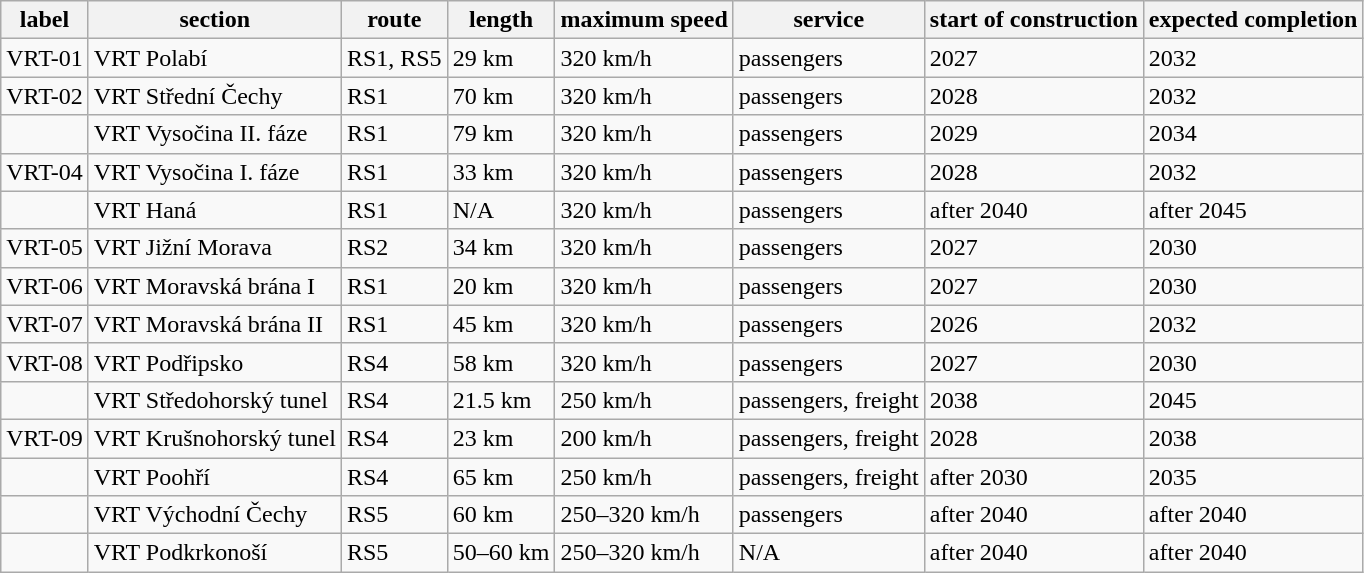<table class="wikitable sortable">
<tr>
<th>label</th>
<th>section</th>
<th>route</th>
<th>length</th>
<th>maximum speed</th>
<th>service</th>
<th>start of construction</th>
<th>expected completion</th>
</tr>
<tr>
<td>VRT-01</td>
<td>VRT Polabí</td>
<td>RS1, RS5</td>
<td>29 km</td>
<td>320 km/h</td>
<td>passengers</td>
<td>2027</td>
<td>2032</td>
</tr>
<tr>
<td>VRT-02</td>
<td>VRT Střední Čechy</td>
<td>RS1</td>
<td>70 km</td>
<td>320 km/h</td>
<td>passengers</td>
<td>2028</td>
<td>2032</td>
</tr>
<tr>
<td></td>
<td>VRT Vysočina II. fáze</td>
<td>RS1</td>
<td>79 km</td>
<td>320 km/h</td>
<td>passengers</td>
<td>2029</td>
<td>2034</td>
</tr>
<tr>
<td>VRT-04</td>
<td>VRT Vysočina I. fáze</td>
<td>RS1</td>
<td>33 km</td>
<td>320 km/h</td>
<td>passengers</td>
<td>2028</td>
<td>2032</td>
</tr>
<tr>
<td></td>
<td>VRT Haná</td>
<td>RS1</td>
<td>N/A</td>
<td>320 km/h</td>
<td>passengers</td>
<td>after 2040</td>
<td>after 2045</td>
</tr>
<tr>
<td>VRT-05</td>
<td>VRT Jižní Morava</td>
<td>RS2</td>
<td>34 km</td>
<td>320 km/h</td>
<td>passengers</td>
<td>2027</td>
<td>2030</td>
</tr>
<tr>
<td>VRT-06</td>
<td>VRT Moravská brána I</td>
<td>RS1</td>
<td>20 km</td>
<td>320 km/h</td>
<td>passengers</td>
<td>2027</td>
<td>2030</td>
</tr>
<tr>
<td>VRT-07</td>
<td>VRT Moravská brána II</td>
<td>RS1</td>
<td>45 km</td>
<td>320 km/h</td>
<td>passengers</td>
<td>2026</td>
<td>2032</td>
</tr>
<tr>
<td>VRT-08</td>
<td>VRT Podřipsko</td>
<td>RS4</td>
<td>58 km</td>
<td>320 km/h</td>
<td>passengers</td>
<td>2027</td>
<td>2030</td>
</tr>
<tr>
<td></td>
<td>VRT Středohorský tunel</td>
<td>RS4</td>
<td>21.5 km</td>
<td>250 km/h</td>
<td>passengers, freight</td>
<td>2038</td>
<td>2045</td>
</tr>
<tr>
<td>VRT-09</td>
<td>VRT Krušnohorský tunel</td>
<td>RS4</td>
<td>23 km</td>
<td>200 km/h</td>
<td>passengers, freight</td>
<td>2028</td>
<td>2038</td>
</tr>
<tr>
<td></td>
<td>VRT Poohří</td>
<td>RS4</td>
<td>65 km</td>
<td>250 km/h</td>
<td>passengers, freight</td>
<td>after 2030</td>
<td>2035</td>
</tr>
<tr>
<td></td>
<td>VRT Východní Čechy</td>
<td>RS5</td>
<td>60 km</td>
<td>250–320 km/h</td>
<td>passengers</td>
<td>after 2040</td>
<td>after 2040</td>
</tr>
<tr>
<td></td>
<td>VRT Podkrkonoší</td>
<td>RS5</td>
<td>50–60 km</td>
<td>250–320 km/h</td>
<td>N/A</td>
<td>after 2040</td>
<td>after 2040</td>
</tr>
</table>
